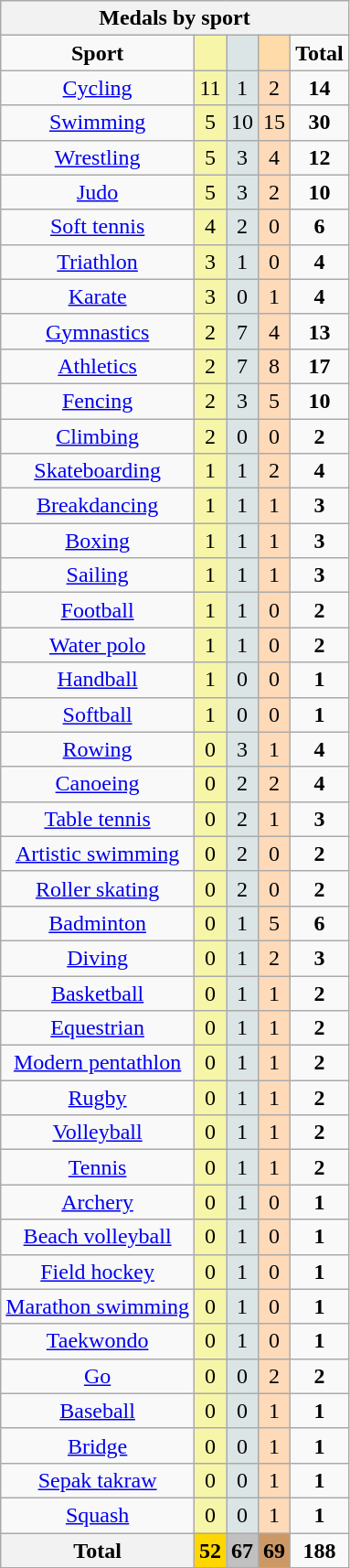<table class=wikitable style="text-align:center">
<tr style="background:#EFEFEF">
<th colspan=7>Medals by sport</th>
</tr>
<tr>
<td><strong>Sport</strong></td>
<td style="background:#F7F6A8"></td>
<td style="background:#DCE5E5"></td>
<td style="background:#FFDBA9"></td>
<td><strong>Total</strong></td>
</tr>
<tr>
<td><a href='#'>Cycling</a></td>
<td style="background:#F7F6A8">11</td>
<td style="background:#DCE5E5">1</td>
<td style="background:#FFDAB9">2</td>
<td><strong>14</strong></td>
</tr>
<tr>
<td><a href='#'>Swimming</a></td>
<td style="background:#F7F6A8">5</td>
<td style="background:#DCE5E5">10</td>
<td style="background:#FFDAB9">15</td>
<td><strong>30</strong></td>
</tr>
<tr>
<td><a href='#'>Wrestling</a></td>
<td style="background:#F7F6A8">5</td>
<td style="background:#DCE5E5">3</td>
<td style="background:#FFDAB9">4</td>
<td><strong>12</strong></td>
</tr>
<tr>
<td><a href='#'>Judo</a></td>
<td style="background:#F7F6A8">5</td>
<td style="background:#DCE5E5">3</td>
<td style="background:#FFDAB9">2</td>
<td><strong>10</strong></td>
</tr>
<tr>
<td><a href='#'>Soft tennis</a></td>
<td style="background:#F7F6A8">4</td>
<td style="background:#DCE5E5">2</td>
<td style="background:#FFDAB9">0</td>
<td><strong>6</strong></td>
</tr>
<tr>
<td><a href='#'>Triathlon</a></td>
<td style="background:#F7F6A8">3</td>
<td style="background:#DCE5E5">1</td>
<td style="background:#FFDAB9">0</td>
<td><strong>4</strong></td>
</tr>
<tr>
<td><a href='#'>Karate</a></td>
<td style="background:#F7F6A8">3</td>
<td style="background:#DCE5E5">0</td>
<td style="background:#FFDAB9">1</td>
<td><strong>4</strong></td>
</tr>
<tr>
<td><a href='#'>Gymnastics</a></td>
<td style="background:#F7F6A8">2</td>
<td style="background:#DCE5E5">7</td>
<td style="background:#FFDAB9">4</td>
<td><strong>13</strong></td>
</tr>
<tr>
<td><a href='#'>Athletics</a></td>
<td style="background:#F7F6A8">2</td>
<td style="background:#DCE5E5">7</td>
<td style="background:#FFDAB9">8</td>
<td><strong>17</strong></td>
</tr>
<tr>
<td><a href='#'>Fencing</a></td>
<td style="background:#F7F6A8">2</td>
<td style="background:#DCE5E5">3</td>
<td style="background:#FFDAB9">5</td>
<td><strong>10</strong></td>
</tr>
<tr>
<td><a href='#'>Climbing</a></td>
<td style="background:#F7F6A8">2</td>
<td style="background:#DCE5E5">0</td>
<td style="background:#FFDAB9">0</td>
<td><strong>2</strong></td>
</tr>
<tr>
<td><a href='#'>Skateboarding</a></td>
<td style="background:#F7F6A8">1</td>
<td style="background:#DCE5E5">1</td>
<td style="background:#FFDAB9">2</td>
<td><strong>4</strong></td>
</tr>
<tr>
<td><a href='#'>Breakdancing</a></td>
<td style="background:#F7F6A8">1</td>
<td style="background:#DCE5E5">1</td>
<td style="background:#FFDAB9">1</td>
<td><strong>3</strong></td>
</tr>
<tr>
<td><a href='#'>Boxing</a></td>
<td style="background:#F7F6A8">1</td>
<td style="background:#DCE5E5">1</td>
<td style="background:#FFDAB9">1</td>
<td><strong>3</strong></td>
</tr>
<tr>
<td><a href='#'>Sailing</a></td>
<td style="background:#F7F6A8">1</td>
<td style="background:#DCE5E5">1</td>
<td style="background:#FFDAB9">1</td>
<td><strong>3</strong></td>
</tr>
<tr>
<td><a href='#'>Football</a></td>
<td style="background:#F7F6A8">1</td>
<td style="background:#DCE5E5">1</td>
<td style="background:#FFDAB9">0</td>
<td><strong>2</strong></td>
</tr>
<tr>
<td><a href='#'>Water polo</a></td>
<td style="background:#F7F6A8">1</td>
<td style="background:#DCE5E5">1</td>
<td style="background:#FFDAB9">0</td>
<td><strong>2</strong></td>
</tr>
<tr>
<td><a href='#'>Handball</a></td>
<td style="background:#F7F6A8">1</td>
<td style="background:#DCE5E5">0</td>
<td style="background:#FFDAB9">0</td>
<td><strong>1</strong></td>
</tr>
<tr>
<td><a href='#'>Softball</a></td>
<td style="background:#F7F6A8">1</td>
<td style="background:#DCE5E5">0</td>
<td style="background:#FFDAB9">0</td>
<td><strong>1</strong></td>
</tr>
<tr>
<td><a href='#'>Rowing</a></td>
<td style="background:#F7F6A8">0</td>
<td style="background:#DCE5E5">3</td>
<td style="background:#FFDAB9">1</td>
<td><strong>4</strong></td>
</tr>
<tr>
<td><a href='#'>Canoeing</a></td>
<td style="background:#F7F6A8">0</td>
<td style="background:#DCE5E5">2</td>
<td style="background:#FFDAB9">2</td>
<td><strong>4</strong></td>
</tr>
<tr>
<td><a href='#'>Table tennis</a></td>
<td style="background:#F7F6A8">0</td>
<td style="background:#DCE5E5">2</td>
<td style="background:#FFDAB9">1</td>
<td><strong>3</strong></td>
</tr>
<tr>
<td><a href='#'>Artistic swimming</a></td>
<td style="background:#F7F6A8">0</td>
<td style="background:#DCE5E5">2</td>
<td style="background:#FFDAB9">0</td>
<td><strong>2</strong></td>
</tr>
<tr>
<td><a href='#'>Roller skating</a></td>
<td style="background:#F7F6A8">0</td>
<td style="background:#DCE5E5">2</td>
<td style="background:#FFDAB9">0</td>
<td><strong>2</strong></td>
</tr>
<tr>
<td><a href='#'>Badminton</a></td>
<td style="background:#F7F6A8">0</td>
<td style="background:#DCE5E5">1</td>
<td style="background:#FFDAB9">5</td>
<td><strong>6</strong></td>
</tr>
<tr>
<td><a href='#'>Diving</a></td>
<td style="background:#F7F6A8">0</td>
<td style="background:#DCE5E5">1</td>
<td style="background:#FFDAB9">2</td>
<td><strong>3</strong></td>
</tr>
<tr>
<td><a href='#'>Basketball</a></td>
<td style="background:#F7F6A8">0</td>
<td style="background:#DCE5E5">1</td>
<td style="background:#FFDAB9">1</td>
<td><strong>2</strong></td>
</tr>
<tr>
<td><a href='#'>Equestrian</a></td>
<td style="background:#F7F6A8">0</td>
<td style="background:#DCE5E5">1</td>
<td style="background:#FFDAB9">1</td>
<td><strong>2</strong></td>
</tr>
<tr>
<td><a href='#'>Modern pentathlon</a></td>
<td style="background:#F7F6A8">0</td>
<td style="background:#DCE5E5">1</td>
<td style="background:#FFDAB9">1</td>
<td><strong>2</strong></td>
</tr>
<tr>
<td><a href='#'>Rugby</a></td>
<td style="background:#F7F6A8">0</td>
<td style="background:#DCE5E5">1</td>
<td style="background:#FFDAB9">1</td>
<td><strong>2</strong></td>
</tr>
<tr>
<td><a href='#'>Volleyball</a></td>
<td style="background:#F7F6A8">0</td>
<td style="background:#DCE5E5">1</td>
<td style="background:#FFDAB9">1</td>
<td><strong>2</strong></td>
</tr>
<tr>
<td><a href='#'>Tennis</a></td>
<td style="background:#F7F6A8">0</td>
<td style="background:#DCE5E5">1</td>
<td style="background:#FFDAB9">1</td>
<td><strong>2</strong></td>
</tr>
<tr>
<td><a href='#'>Archery</a></td>
<td style="background:#F7F6A8">0</td>
<td style="background:#DCE5E5">1</td>
<td style="background:#FFDAB9">0</td>
<td><strong>1</strong></td>
</tr>
<tr>
<td><a href='#'>Beach volleyball</a></td>
<td style="background:#F7F6A8">0</td>
<td style="background:#DCE5E5">1</td>
<td style="background:#FFDAB9">0</td>
<td><strong>1</strong></td>
</tr>
<tr>
<td><a href='#'>Field hockey</a></td>
<td style="background:#F7F6A8">0</td>
<td style="background:#DCE5E5">1</td>
<td style="background:#FFDAB9">0</td>
<td><strong>1</strong></td>
</tr>
<tr>
<td><a href='#'>Marathon swimming</a></td>
<td style="background:#F7F6A8">0</td>
<td style="background:#DCE5E5">1</td>
<td style="background:#FFDAB9">0</td>
<td><strong>1</strong></td>
</tr>
<tr>
<td><a href='#'>Taekwondo</a></td>
<td style="background:#F7F6A8">0</td>
<td style="background:#DCE5E5">1</td>
<td style="background:#FFDAB9">0</td>
<td><strong>1</strong></td>
</tr>
<tr>
<td><a href='#'>Go</a></td>
<td style="background:#F7F6A8">0</td>
<td style="background:#DCE5E5">0</td>
<td style="background:#FFDAB9">2</td>
<td><strong>2</strong></td>
</tr>
<tr>
<td><a href='#'>Baseball</a></td>
<td style="background:#F7F6A8">0</td>
<td style="background:#DCE5E5">0</td>
<td style="background:#FFDAB9">1</td>
<td><strong>1</strong></td>
</tr>
<tr>
<td><a href='#'>Bridge</a></td>
<td style="background:#F7F6A8">0</td>
<td style="background:#DCE5E5">0</td>
<td style="background:#FFDAB9">1</td>
<td><strong>1</strong></td>
</tr>
<tr>
<td><a href='#'>Sepak takraw</a></td>
<td style="background:#F7F6A8">0</td>
<td style="background:#DCE5E5">0</td>
<td style="background:#FFDAB9">1</td>
<td><strong>1</strong></td>
</tr>
<tr>
<td><a href='#'>Squash</a></td>
<td style="background:#F7F6A8">0</td>
<td style="background:#DCE5E5">0</td>
<td style="background:#FFDAB9">1</td>
<td><strong>1</strong></td>
</tr>
<tr>
<th>Total</th>
<td style="background:gold;"><strong>52</strong></td>
<td style="background:silver;"><strong>67</strong></td>
<td style="background:#c96;"><strong>69</strong></td>
<td><strong>188</strong></td>
</tr>
</table>
